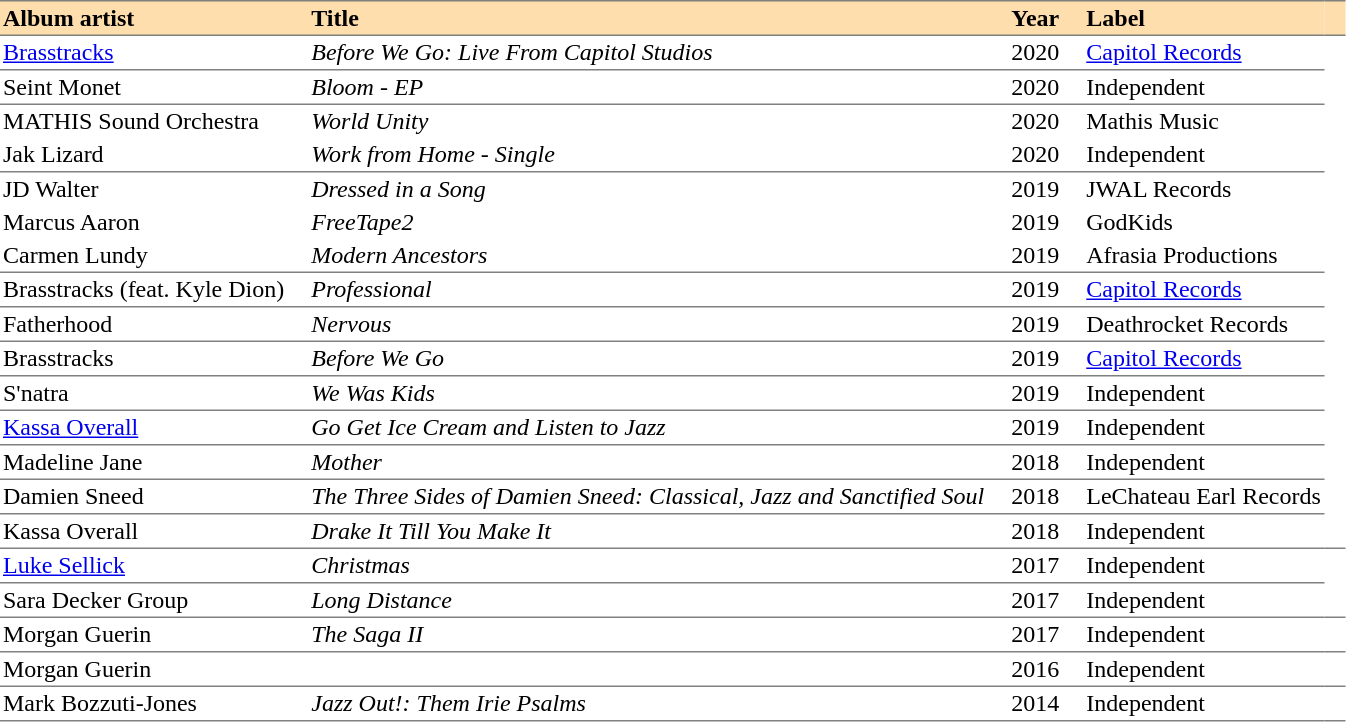<table cellspacing="0" cellpadding="2" border="0">
<tr style="background:#ffdead;">
<th style="text-align:left; border-bottom:1px solid gray; border-top:1px solid gray;">Album artist</th>
<th style="width:10px; border-bottom:1px solid gray; border-top:1px solid gray;"></th>
<th style="text-align:left; border-bottom:1px solid gray; border-top:1px solid gray;">Title</th>
<th style="width:10px; border-bottom:1px solid gray; border-top:1px solid gray;"></th>
<th style="text-align:left; border-bottom:1px solid gray; border-top:1px solid gray;">Year</th>
<th style="width:10px; border-bottom:1px solid gray; border-top:1px solid gray;"></th>
<th style="text-align:left; border-bottom:1px solid gray; border-top:1px solid gray;">Label</th>
<th style="width:10px; border-bottom:1px solid gray; border-top:1px solid gray;"></th>
</tr>
<tr>
<td style="border-bottom:1px solid gray;"><a href='#'>Brasstracks</a></td>
<td style="border-bottom:1px solid gray;"></td>
<td style="border-bottom:1px solid gray;"><em>Before We Go: Live From Capitol Studios</em></td>
<td style="border-bottom:1px solid gray;"></td>
<td style="border-bottom:1px solid gray;">2020</td>
<td style="border-bottom:1px solid gray;"></td>
<td style="border-bottom:1px solid gray;"><a href='#'>Capitol Records</a></td>
</tr>
<tr>
<td style="border-bottom:1px solid gray;">Seint Monet</td>
<td style="border-bottom:1px solid gray;"></td>
<td style="border-bottom:1px solid gray;"><em>Bloom - EP</em></td>
<td style="border-bottom:1px solid gray;"></td>
<td style="border-bottom:1px solid gray;">2020</td>
<td style="border-bottom:1px solid gray;"></td>
<td style="border-bottom:1px solid gray;">Independent</td>
</tr>
<tr>
<td>MATHIS Sound Orchestra</td>
<td></td>
<td><em>World Unity</em></td>
<td></td>
<td>2020</td>
<td></td>
<td>Mathis Music</td>
</tr>
<tr>
<td style="border-bottom:1px solid gray;">Jak Lizard</td>
<td style="border-bottom:1px solid gray;"></td>
<td style="border-bottom:1px solid gray;"><em>Work from Home - Single</em></td>
<td style="border-bottom:1px solid gray;"></td>
<td style="border-bottom:1px solid gray;">2020</td>
<td style="border-bottom:1px solid gray;"></td>
<td style="border-bottom:1px solid gray;">Independent</td>
</tr>
<tr>
<td>JD Walter</td>
<td></td>
<td><em>Dressed in a Song</em></td>
<td></td>
<td>2019</td>
<td></td>
<td>JWAL Records</td>
</tr>
<tr>
<td>Marcus Aaron</td>
<td></td>
<td><em>FreeTape2</em></td>
<td></td>
<td>2019</td>
<td></td>
<td>GodKids</td>
</tr>
<tr>
<td style="border-bottom:1px solid gray;">Carmen Lundy</td>
<td style="border-bottom:1px solid gray;"></td>
<td style="border-bottom:1px solid gray;"><em>Modern Ancestors</em></td>
<td style="border-bottom:1px solid gray;"></td>
<td style="border-bottom:1px solid gray;">2019</td>
<td style="border-bottom:1px solid gray;"></td>
<td style="border-bottom:1px solid gray;">Afrasia Productions</td>
</tr>
<tr>
<td style="border-bottom:1px solid gray;">Brasstracks (feat. Kyle Dion)</td>
<td style="border-bottom:1px solid gray;"></td>
<td style="border-bottom:1px solid gray;"><em>Professional</em></td>
<td style="border-bottom:1px solid gray;"></td>
<td style="border-bottom:1px solid gray;">2019</td>
<td style="border-bottom:1px solid gray;"></td>
<td style="border-bottom:1px solid gray;"><a href='#'>Capitol Records</a></td>
</tr>
<tr>
<td style="border-bottom:1px solid gray;">Fatherhood</td>
<td style="border-bottom:1px solid gray;"></td>
<td style="border-bottom:1px solid gray;"><em>Nervous</em></td>
<td style="border-bottom:1px solid gray;"></td>
<td style="border-bottom:1px solid gray;">2019</td>
<td style="border-bottom:1px solid gray;"></td>
<td style="border-bottom:1px solid gray;">Deathrocket Records</td>
</tr>
<tr>
<td style="border-bottom:1px solid gray;">Brasstracks</td>
<td style="border-bottom:1px solid gray;"></td>
<td style="border-bottom:1px solid gray;"><em>Before We Go</em></td>
<td style="border-bottom:1px solid gray;"></td>
<td style="border-bottom:1px solid gray;">2019</td>
<td style="border-bottom:1px solid gray;"></td>
<td style="border-bottom:1px solid gray;"><a href='#'>Capitol Records</a></td>
</tr>
<tr>
<td style="border-bottom:1px solid gray;">S'natra</td>
<td style="border-bottom:1px solid gray;"></td>
<td style="border-bottom:1px solid gray;"><em>We Was Kids</em></td>
<td style="border-bottom:1px solid gray;"></td>
<td style="border-bottom:1px solid gray;">2019</td>
<td style="border-bottom:1px solid gray;"></td>
<td style="border-bottom:1px solid gray;">Independent</td>
</tr>
<tr>
<td style="border-bottom:1px solid gray;"><a href='#'>Kassa Overall</a></td>
<td style="border-bottom:1px solid gray;"></td>
<td style="border-bottom:1px solid gray;"><em>Go Get Ice Cream and Listen to Jazz</em></td>
<td style="border-bottom:1px solid gray;"></td>
<td style="border-bottom:1px solid gray;">2019</td>
<td style="border-bottom:1px solid gray;"></td>
<td style="border-bottom:1px solid gray;">Independent</td>
</tr>
<tr>
<td style="border-bottom:1px solid gray;">Madeline Jane</td>
<td style="border-bottom:1px solid gray;"></td>
<td style="border-bottom:1px solid gray;"><em>Mother</em></td>
<td style="border-bottom:1px solid gray;"></td>
<td style="border-bottom:1px solid gray;">2018</td>
<td style="border-bottom:1px solid gray;"></td>
<td style="border-bottom:1px solid gray;">Independent</td>
</tr>
<tr>
<td style="border-bottom:1px solid gray;">Damien Sneed</td>
<td style="border-bottom:1px solid gray;"></td>
<td style="border-bottom:1px solid gray;"><em>The Three Sides of Damien Sneed: Classical, Jazz and Sanctified Soul</em></td>
<td style="border-bottom:1px solid gray;"></td>
<td style="border-bottom:1px solid gray;">2018</td>
<td style="border-bottom:1px solid gray;"></td>
<td style="border-bottom:1px solid gray;">LeChateau Earl Records</td>
</tr>
<tr>
<td style="border-bottom:1px solid gray;">Kassa Overall</td>
<td style="border-bottom:1px solid gray;"></td>
<td style="border-bottom:1px solid gray;"><em>Drake It Till You Make It</em></td>
<td style="border-bottom:1px solid gray;"></td>
<td style="border-bottom:1px solid gray;">2018</td>
<td style="border-bottom:1px solid gray;"></td>
<td style="border-bottom:1px solid gray;">Independent</td>
<td style="border-bottom:1px solid gray;"></td>
</tr>
<tr>
<td style="border-bottom:1px solid gray;"><a href='#'>Luke Sellick</a></td>
<td style="border-bottom:1px solid gray;"></td>
<td style="border-bottom:1px solid gray;"><em>Christmas</em></td>
<td style="border-bottom:1px solid gray;"></td>
<td style="border-bottom:1px solid gray;">2017</td>
<td style="border-bottom:1px solid gray;"></td>
<td style="border-bottom:1px solid gray;">Independent</td>
</tr>
<tr>
<td style="border-bottom:1px solid gray;">Sara Decker Group</td>
<td style="border-bottom:1px solid gray;"></td>
<td style="border-bottom:1px solid gray;"><em>Long Distance</em></td>
<td style="border-bottom:1px solid gray;"></td>
<td style="border-bottom:1px solid gray;">2017</td>
<td style="border-bottom:1px solid gray;"></td>
<td style="border-bottom:1px solid gray;">Independent</td>
<td style="border-bottom:1px solid gray;"></td>
</tr>
<tr>
<td style="border-bottom:1px solid gray;">Morgan Guerin</td>
<td style="border-bottom:1px solid gray;"></td>
<td style="border-bottom:1px solid gray;"><em>The Saga II</em></td>
<td style="border-bottom:1px solid gray;"></td>
<td style="border-bottom:1px solid gray;">2017</td>
<td style="border-bottom:1px solid gray;"></td>
<td style="border-bottom:1px solid gray;">Independent</td>
<td style="border-bottom:1px solid gray;"></td>
</tr>
<tr>
<td style="border-bottom:1px solid gray;">Morgan Guerin</td>
<td style="border-bottom:1px solid gray;"></td>
<td style="border-bottom:1px solid gray;"><em></em></td>
<td style="border-bottom:1px solid gray;"></td>
<td style="border-bottom:1px solid gray;">2016</td>
<td style="border-bottom:1px solid gray;"></td>
<td style="border-bottom:1px solid gray;">Independent</td>
<td style="border-bottom:1px solid gray;"></td>
</tr>
<tr>
<td style="border-bottom:1px solid gray;">Mark Bozzuti-Jones</td>
<td style="border-bottom:1px solid gray;"></td>
<td style="border-bottom:1px solid gray;"><em>Jazz Out!: Them Irie Psalms</em></td>
<td style="border-bottom:1px solid gray;"></td>
<td style="border-bottom:1px solid gray;">2014</td>
<td style="border-bottom:1px solid gray;"></td>
<td style="border-bottom:1px solid gray;">Independent</td>
<td style="border-bottom:1px solid gray;"></td>
</tr>
</table>
